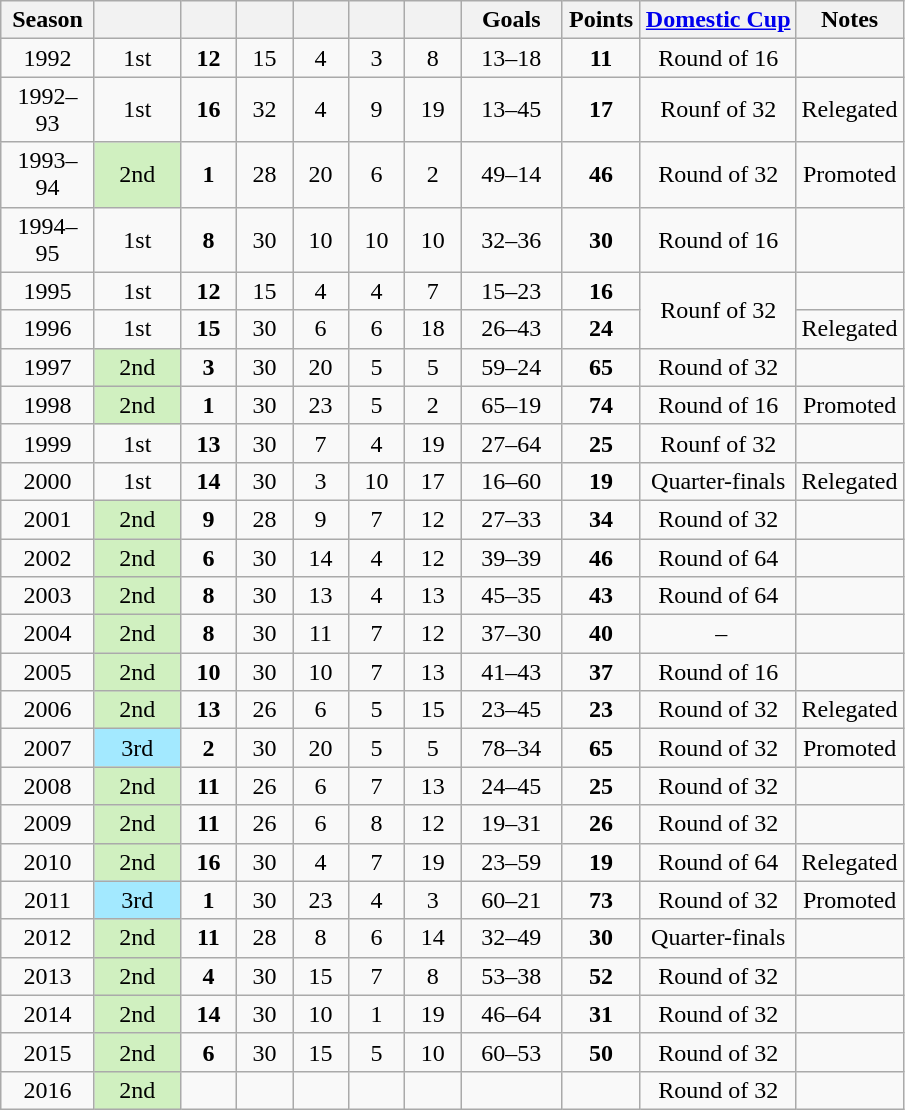<table class="wikitable" style="text-align: center;">
<tr>
<th width=55>Season</th>
<th width=50></th>
<th width=30></th>
<th width=30></th>
<th width=30></th>
<th width=30></th>
<th width=30></th>
<th width=60>Goals</th>
<th width=45>Points</th>
<th><a href='#'>Domestic Cup</a></th>
<th>Notes</th>
</tr>
<tr>
<td>1992</td>
<td>1st</td>
<td><strong>12</strong></td>
<td>15</td>
<td>4</td>
<td>3</td>
<td>8</td>
<td>13–18</td>
<td><strong>11</strong></td>
<td>Round of 16</td>
<td></td>
</tr>
<tr>
<td>1992–93</td>
<td>1st</td>
<td><strong>16</strong></td>
<td>32</td>
<td>4</td>
<td>9</td>
<td>19</td>
<td>13–45</td>
<td><strong>17</strong></td>
<td>Rounf of 32</td>
<td>Relegated</td>
</tr>
<tr>
<td>1993–94</td>
<td style="background:#D0F0C0">2nd</td>
<td><strong>1</strong></td>
<td>28</td>
<td>20</td>
<td>6</td>
<td>2</td>
<td>49–14</td>
<td><strong>46</strong></td>
<td>Round of 32</td>
<td>Promoted</td>
</tr>
<tr>
<td>1994–95</td>
<td>1st</td>
<td><strong>8</strong></td>
<td>30</td>
<td>10</td>
<td>10</td>
<td>10</td>
<td>32–36</td>
<td><strong>30</strong></td>
<td>Round of 16</td>
<td></td>
</tr>
<tr>
<td>1995</td>
<td>1st</td>
<td><strong>12</strong></td>
<td>15</td>
<td>4</td>
<td>4</td>
<td>7</td>
<td>15–23</td>
<td><strong>16</strong></td>
<td rowspan="2">Rounf of 32</td>
<td></td>
</tr>
<tr>
<td>1996</td>
<td>1st</td>
<td><strong>15</strong></td>
<td>30</td>
<td>6</td>
<td>6</td>
<td>18</td>
<td>26–43</td>
<td><strong>24</strong></td>
<td>Relegated</td>
</tr>
<tr>
<td>1997</td>
<td style="background:#D0F0C0">2nd</td>
<td><strong>3</strong></td>
<td>30</td>
<td>20</td>
<td>5</td>
<td>5</td>
<td>59–24</td>
<td><strong>65</strong></td>
<td>Round of 32</td>
<td></td>
</tr>
<tr>
<td>1998</td>
<td style="background:#D0F0C0">2nd</td>
<td><strong>1</strong></td>
<td>30</td>
<td>23</td>
<td>5</td>
<td>2</td>
<td>65–19</td>
<td><strong>74</strong></td>
<td>Round of 16</td>
<td>Promoted</td>
</tr>
<tr>
<td>1999</td>
<td>1st</td>
<td><strong>13</strong></td>
<td>30</td>
<td>7</td>
<td>4</td>
<td>19</td>
<td>27–64</td>
<td><strong>25</strong></td>
<td>Rounf of 32</td>
<td></td>
</tr>
<tr>
<td>2000</td>
<td>1st</td>
<td><strong>14</strong></td>
<td>30</td>
<td>3</td>
<td>10</td>
<td>17</td>
<td>16–60</td>
<td><strong>19</strong></td>
<td>Quarter-finals</td>
<td>Relegated</td>
</tr>
<tr>
<td>2001</td>
<td style="background:#D0F0C0">2nd</td>
<td><strong>9</strong></td>
<td>28</td>
<td>9</td>
<td>7</td>
<td>12</td>
<td>27–33</td>
<td><strong>34</strong></td>
<td>Round of 32</td>
<td></td>
</tr>
<tr>
<td>2002</td>
<td style="background:#D0F0C0">2nd</td>
<td><strong>6</strong></td>
<td>30</td>
<td>14</td>
<td>4</td>
<td>12</td>
<td>39–39</td>
<td><strong>46</strong></td>
<td>Round of 64</td>
<td></td>
</tr>
<tr>
<td>2003</td>
<td style="background:#D0F0C0">2nd</td>
<td><strong>8</strong></td>
<td>30</td>
<td>13</td>
<td>4</td>
<td>13</td>
<td>45–35</td>
<td><strong>43</strong></td>
<td>Round of 64</td>
<td></td>
</tr>
<tr>
<td>2004</td>
<td style="background:#D0F0C0">2nd</td>
<td><strong>8</strong></td>
<td>30</td>
<td>11</td>
<td>7</td>
<td>12</td>
<td>37–30</td>
<td><strong>40</strong></td>
<td> –</td>
<td></td>
</tr>
<tr>
<td>2005</td>
<td style="background:#D0F0C0">2nd</td>
<td><strong>10</strong></td>
<td>30</td>
<td>10</td>
<td>7</td>
<td>13</td>
<td>41–43</td>
<td><strong>37</strong></td>
<td>Round of 16</td>
<td></td>
</tr>
<tr>
<td>2006</td>
<td style="background:#D0F0C0">2nd</td>
<td><strong>13</strong></td>
<td>26</td>
<td>6</td>
<td>5</td>
<td>15</td>
<td>23–45</td>
<td><strong>23</strong></td>
<td>Round of 32</td>
<td>Relegated</td>
</tr>
<tr>
<td>2007</td>
<td style="background:#A3E9FF">3rd</td>
<td><strong>2</strong></td>
<td>30</td>
<td>20</td>
<td>5</td>
<td>5</td>
<td>78–34</td>
<td><strong>65</strong></td>
<td>Round of 32</td>
<td>Promoted</td>
</tr>
<tr>
<td>2008</td>
<td style="background:#D0F0C0">2nd</td>
<td><strong>11</strong></td>
<td>26</td>
<td>6</td>
<td>7</td>
<td>13</td>
<td>24–45</td>
<td><strong>25</strong></td>
<td>Round of 32</td>
<td></td>
</tr>
<tr>
<td>2009</td>
<td style="background:#D0F0C0">2nd</td>
<td><strong>11</strong></td>
<td>26</td>
<td>6</td>
<td>8</td>
<td>12</td>
<td>19–31</td>
<td><strong>26</strong></td>
<td>Round of 32</td>
<td></td>
</tr>
<tr>
<td>2010</td>
<td style="background:#D0F0C0">2nd</td>
<td><strong>16</strong></td>
<td>30</td>
<td>4</td>
<td>7</td>
<td>19</td>
<td>23–59</td>
<td><strong>19</strong></td>
<td>Round of 64</td>
<td>Relegated</td>
</tr>
<tr>
<td>2011</td>
<td style="background:#A3E9FF">3rd</td>
<td><strong>1</strong></td>
<td>30</td>
<td>23</td>
<td>4</td>
<td>3</td>
<td>60–21</td>
<td><strong>73</strong></td>
<td>Round of 32</td>
<td>Promoted</td>
</tr>
<tr>
<td>2012</td>
<td style="background:#D0F0C0">2nd</td>
<td><strong>11</strong></td>
<td>28</td>
<td>8</td>
<td>6</td>
<td>14</td>
<td>32–49</td>
<td><strong>30</strong></td>
<td>Quarter-finals</td>
<td></td>
</tr>
<tr>
<td>2013</td>
<td style="background:#D0F0C0">2nd</td>
<td><strong>4</strong></td>
<td>30</td>
<td>15</td>
<td>7</td>
<td>8</td>
<td>53–38</td>
<td><strong>52</strong></td>
<td>Round of 32</td>
<td></td>
</tr>
<tr>
<td>2014</td>
<td style="background:#D0F0C0">2nd</td>
<td><strong>14</strong></td>
<td>30</td>
<td>10</td>
<td>1</td>
<td>19</td>
<td>46–64</td>
<td><strong>31</strong></td>
<td>Round of 32</td>
<td></td>
</tr>
<tr>
<td>2015</td>
<td style="background:#D0F0C0">2nd</td>
<td><strong>6</strong></td>
<td>30</td>
<td>15</td>
<td>5</td>
<td>10</td>
<td>60–53</td>
<td><strong>50</strong></td>
<td>Round of 32</td>
<td></td>
</tr>
<tr>
<td>2016</td>
<td style="background:#D0F0C0">2nd</td>
<td></td>
<td></td>
<td></td>
<td></td>
<td></td>
<td></td>
<td></td>
<td>Round of 32</td>
<td></td>
</tr>
</table>
